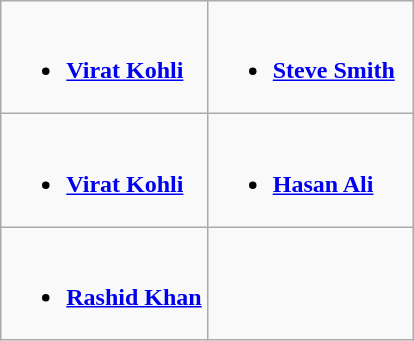<table class=wikitable>
<tr>
<td valign="top" width="50%"><br><ul><li><strong> <a href='#'>Virat Kohli</a></strong></li></ul></td>
<td valign="top" width="50%"><br><ul><li><strong> <a href='#'>Steve Smith</a></strong></li></ul></td>
</tr>
<tr>
<td valign="top" width="50%"><br><ul><li><strong> <a href='#'>Virat Kohli</a></strong></li></ul></td>
<td valign="top" width="50%"><br><ul><li><strong> <a href='#'>Hasan Ali</a></strong></li></ul></td>
</tr>
<tr>
<td valign="top" width="50%"><br><ul><li><strong> <a href='#'>Rashid Khan</a></strong></li></ul></td>
</tr>
</table>
